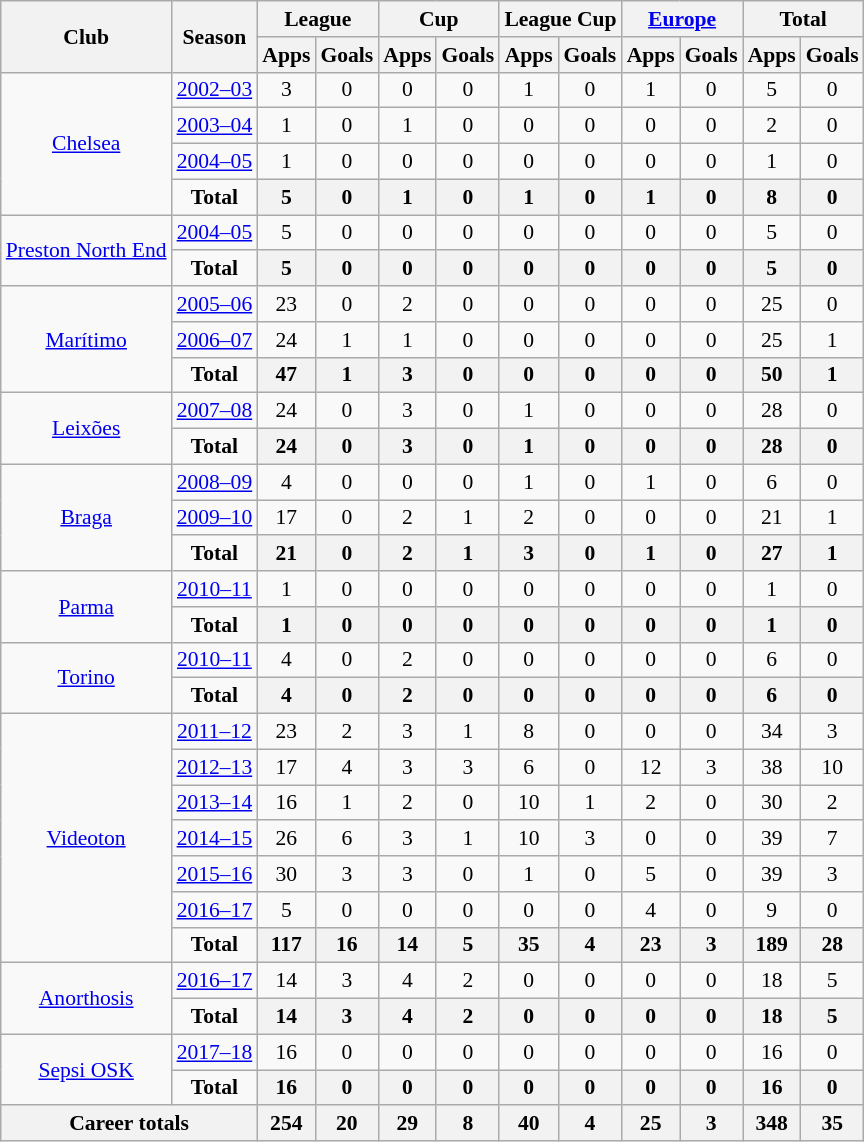<table class="wikitable" style="font-size:90%; text-align: center;">
<tr>
<th rowspan="2">Club</th>
<th rowspan="2">Season</th>
<th colspan="2">League</th>
<th colspan="2">Cup</th>
<th colspan="2">League Cup</th>
<th colspan="2"><a href='#'>Europe</a></th>
<th colspan="2">Total</th>
</tr>
<tr>
<th>Apps</th>
<th>Goals</th>
<th>Apps</th>
<th>Goals</th>
<th>Apps</th>
<th>Goals</th>
<th>Apps</th>
<th>Goals</th>
<th>Apps</th>
<th>Goals</th>
</tr>
<tr>
<td rowspan="4" align=center valign=center><a href='#'>Chelsea</a></td>
<td !colspan="2"><a href='#'>2002–03</a></td>
<td>3</td>
<td>0</td>
<td>0</td>
<td>0</td>
<td>1</td>
<td>0</td>
<td>1</td>
<td>0</td>
<td>5</td>
<td>0</td>
</tr>
<tr>
<td !colspan="2"><a href='#'>2003–04</a></td>
<td>1</td>
<td>0</td>
<td>1</td>
<td>0</td>
<td>0</td>
<td>0</td>
<td>0</td>
<td>0</td>
<td>2</td>
<td>0</td>
</tr>
<tr>
<td !colspan="2"><a href='#'>2004–05</a></td>
<td>1</td>
<td>0</td>
<td>0</td>
<td>0</td>
<td>0</td>
<td>0</td>
<td>0</td>
<td>0</td>
<td>1</td>
<td>0</td>
</tr>
<tr>
<td !colspan="2"><strong>Total</strong></td>
<th>5</th>
<th>0</th>
<th>1</th>
<th>0</th>
<th>1</th>
<th>0</th>
<th>1</th>
<th>0</th>
<th>8</th>
<th>0</th>
</tr>
<tr>
<td rowspan="2" align=center valign=center><a href='#'>Preston North End</a></td>
<td !colspan="2"><a href='#'>2004–05</a></td>
<td>5</td>
<td>0</td>
<td>0</td>
<td>0</td>
<td>0</td>
<td>0</td>
<td>0</td>
<td>0</td>
<td>5</td>
<td>0</td>
</tr>
<tr>
<td !colspan="2"><strong>Total</strong></td>
<th>5</th>
<th>0</th>
<th>0</th>
<th>0</th>
<th>0</th>
<th>0</th>
<th>0</th>
<th>0</th>
<th>5</th>
<th>0</th>
</tr>
<tr>
<td rowspan="3" align=center valign=center><a href='#'>Marítimo</a></td>
<td !colspan="2"><a href='#'>2005–06</a></td>
<td>23</td>
<td>0</td>
<td>2</td>
<td>0</td>
<td>0</td>
<td>0</td>
<td>0</td>
<td>0</td>
<td>25</td>
<td>0</td>
</tr>
<tr>
<td !colspan="2"><a href='#'>2006–07</a></td>
<td>24</td>
<td>1</td>
<td>1</td>
<td>0</td>
<td>0</td>
<td>0</td>
<td>0</td>
<td>0</td>
<td>25</td>
<td>1</td>
</tr>
<tr>
<td !colspan="2"><strong>Total</strong></td>
<th>47</th>
<th>1</th>
<th>3</th>
<th>0</th>
<th>0</th>
<th>0</th>
<th>0</th>
<th>0</th>
<th>50</th>
<th>1</th>
</tr>
<tr>
<td rowspan="2" align=center valign=center><a href='#'>Leixões</a></td>
<td !colspan="2"><a href='#'>2007–08</a></td>
<td>24</td>
<td>0</td>
<td>3</td>
<td>0</td>
<td>1</td>
<td>0</td>
<td>0</td>
<td>0</td>
<td>28</td>
<td>0</td>
</tr>
<tr>
<td !colspan="2"><strong>Total</strong></td>
<th>24</th>
<th>0</th>
<th>3</th>
<th>0</th>
<th>1</th>
<th>0</th>
<th>0</th>
<th>0</th>
<th>28</th>
<th>0</th>
</tr>
<tr>
<td rowspan="3" align=center valign=center><a href='#'>Braga</a></td>
<td !colspan="2"><a href='#'>2008–09</a></td>
<td>4</td>
<td>0</td>
<td>0</td>
<td>0</td>
<td>1</td>
<td>0</td>
<td>1</td>
<td>0</td>
<td>6</td>
<td>0</td>
</tr>
<tr>
<td !colspan="2"><a href='#'>2009–10</a></td>
<td>17</td>
<td>0</td>
<td>2</td>
<td>1</td>
<td>2</td>
<td>0</td>
<td>0</td>
<td>0</td>
<td>21</td>
<td>1</td>
</tr>
<tr>
<td !colspan="2"><strong>Total</strong></td>
<th>21</th>
<th>0</th>
<th>2</th>
<th>1</th>
<th>3</th>
<th>0</th>
<th>1</th>
<th>0</th>
<th>27</th>
<th>1</th>
</tr>
<tr>
<td rowspan="2" align=center valign=center><a href='#'>Parma</a></td>
<td !colspan="2"><a href='#'>2010–11</a></td>
<td>1</td>
<td>0</td>
<td>0</td>
<td>0</td>
<td>0</td>
<td>0</td>
<td>0</td>
<td>0</td>
<td>1</td>
<td>0</td>
</tr>
<tr>
<td !colspan="2"><strong>Total</strong></td>
<th>1</th>
<th>0</th>
<th>0</th>
<th>0</th>
<th>0</th>
<th>0</th>
<th>0</th>
<th>0</th>
<th>1</th>
<th>0</th>
</tr>
<tr>
<td rowspan="2" align=center valign=center><a href='#'>Torino</a></td>
<td !colspan="2"><a href='#'>2010–11</a></td>
<td>4</td>
<td>0</td>
<td>2</td>
<td>0</td>
<td>0</td>
<td>0</td>
<td>0</td>
<td>0</td>
<td>6</td>
<td>0</td>
</tr>
<tr>
<td !colspan="2"><strong>Total</strong></td>
<th>4</th>
<th>0</th>
<th>2</th>
<th>0</th>
<th>0</th>
<th>0</th>
<th>0</th>
<th>0</th>
<th>6</th>
<th>0</th>
</tr>
<tr>
<td rowspan="7" align=center valign=center><a href='#'>Videoton</a></td>
<td !colspan="2"><a href='#'>2011–12</a></td>
<td>23</td>
<td>2</td>
<td>3</td>
<td>1</td>
<td>8</td>
<td>0</td>
<td>0</td>
<td>0</td>
<td>34</td>
<td>3</td>
</tr>
<tr>
<td !colspan="2"><a href='#'>2012–13</a></td>
<td>17</td>
<td>4</td>
<td>3</td>
<td>3</td>
<td>6</td>
<td>0</td>
<td>12</td>
<td>3</td>
<td>38</td>
<td>10</td>
</tr>
<tr>
<td !colspan="2"><a href='#'>2013–14</a></td>
<td>16</td>
<td>1</td>
<td>2</td>
<td>0</td>
<td>10</td>
<td>1</td>
<td>2</td>
<td>0</td>
<td>30</td>
<td>2</td>
</tr>
<tr>
<td !colspan="2"><a href='#'>2014–15</a></td>
<td>26</td>
<td>6</td>
<td>3</td>
<td>1</td>
<td>10</td>
<td>3</td>
<td>0</td>
<td>0</td>
<td>39</td>
<td>7</td>
</tr>
<tr>
<td !colspan="2"><a href='#'>2015–16</a></td>
<td>30</td>
<td>3</td>
<td>3</td>
<td>0</td>
<td>1</td>
<td>0</td>
<td>5</td>
<td>0</td>
<td>39</td>
<td>3</td>
</tr>
<tr>
<td !colspan="2"><a href='#'>2016–17</a></td>
<td>5</td>
<td>0</td>
<td>0</td>
<td>0</td>
<td>0</td>
<td>0</td>
<td>4</td>
<td>0</td>
<td>9</td>
<td>0</td>
</tr>
<tr>
<td !colspan="2"><strong>Total</strong></td>
<th>117</th>
<th>16</th>
<th>14</th>
<th>5</th>
<th>35</th>
<th>4</th>
<th>23</th>
<th>3</th>
<th>189</th>
<th>28</th>
</tr>
<tr>
<td rowspan="2" align=center valign=center><a href='#'>Anorthosis</a></td>
<td !colspan="2"><a href='#'>2016–17</a></td>
<td>14</td>
<td>3</td>
<td>4</td>
<td>2</td>
<td>0</td>
<td>0</td>
<td>0</td>
<td>0</td>
<td>18</td>
<td>5</td>
</tr>
<tr>
<td !colspan="2"><strong>Total</strong></td>
<th>14</th>
<th>3</th>
<th>4</th>
<th>2</th>
<th>0</th>
<th>0</th>
<th>0</th>
<th>0</th>
<th>18</th>
<th>5</th>
</tr>
<tr>
<td rowspan="2" align=center valign=center><a href='#'>Sepsi OSK</a></td>
<td !colspan="2"><a href='#'>2017–18</a></td>
<td>16</td>
<td>0</td>
<td>0</td>
<td>0</td>
<td>0</td>
<td>0</td>
<td>0</td>
<td>0</td>
<td>16</td>
<td>0</td>
</tr>
<tr>
<td !colspan="2"><strong>Total</strong></td>
<th>16</th>
<th>0</th>
<th>0</th>
<th>0</th>
<th>0</th>
<th>0</th>
<th>0</th>
<th>0</th>
<th>16</th>
<th>0</th>
</tr>
<tr>
<th colspan="2">Career totals</th>
<th>254</th>
<th>20</th>
<th>29</th>
<th>8</th>
<th>40</th>
<th>4</th>
<th>25</th>
<th>3</th>
<th>348</th>
<th>35</th>
</tr>
</table>
